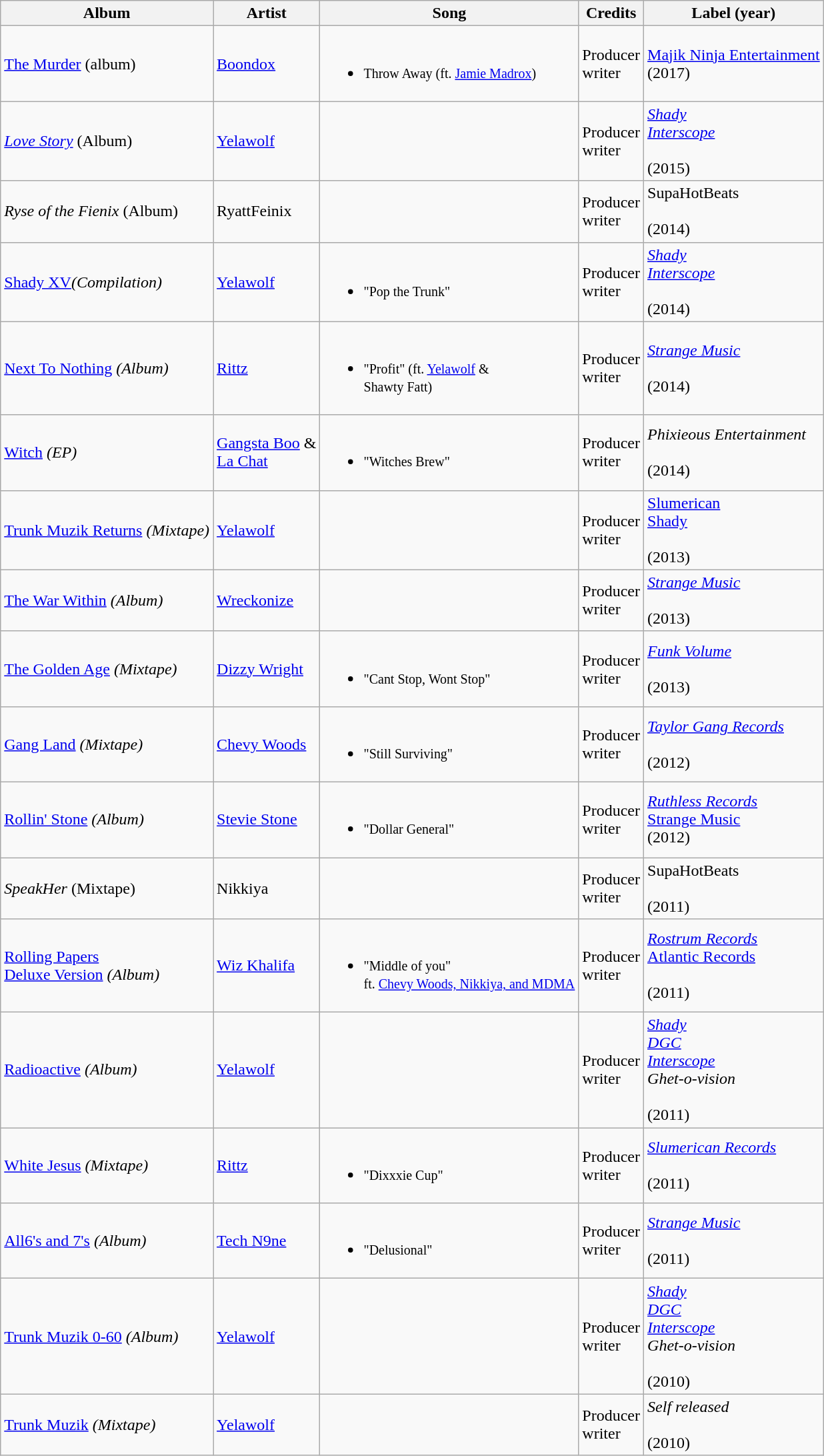<table class="wikitable">
<tr>
<th>Album</th>
<th>Artist</th>
<th>Song</th>
<th>Credits</th>
<th>Label (year)</th>
</tr>
<tr>
<td><a href='#'>The Murder</a> (album)</td>
<td><a href='#'>Boondox</a></td>
<td><br><ul><li><small>Throw Away (ft. <a href='#'>Jamie Madrox</a>)</small></li></ul></td>
<td>Producer<br>writer</td>
<td><a href='#'>Majik Ninja Entertainment</a><br>(2017)</td>
</tr>
<tr>
<td><em><a href='#'>Love Story</a></em> (Album)</td>
<td><a href='#'>Yelawolf</a></td>
<td></td>
<td>Producer<br>writer</td>
<td><em><a href='#'>Shady</a><br><a href='#'>Interscope</a></em><br><br>(2015)</td>
</tr>
<tr>
<td><em>Ryse of the Fienix</em> (Album)</td>
<td>RyattFeinix</td>
<td></td>
<td>Producer<br>writer</td>
<td>SupaHotBeats<br><br>(2014)</td>
</tr>
<tr>
<td><a href='#'>Shady XV</a><em>(Compilation)</em></td>
<td><a href='#'>Yelawolf</a></td>
<td><br><ul><li><small>"Pop the Trunk"</small></li></ul></td>
<td>Producer<br>writer</td>
<td><em><a href='#'>Shady</a><br><a href='#'>Interscope</a></em><br><br>(2014)</td>
</tr>
<tr>
<td><a href='#'>Next To Nothing</a> <em>(Album)</em></td>
<td><a href='#'>Rittz</a></td>
<td><br><ul><li><small>"Profit" (ft. <a href='#'>Yelawolf</a> & <br>Shawty Fatt)</small></li></ul></td>
<td>Producer<br>writer</td>
<td><em><a href='#'>Strange Music</a></em><br><br>(2014)</td>
</tr>
<tr>
<td><a href='#'>Witch</a> <em>(EP)</em></td>
<td><a href='#'>Gangsta Boo</a> & <br><a href='#'>La Chat</a></td>
<td><br><ul><li><small>"Witches Brew"</small></li></ul></td>
<td>Producer<br>writer</td>
<td><em>Phixieous Entertainment</em><br><br>(2014)</td>
</tr>
<tr>
<td><a href='#'>Trunk Muzik Returns</a> <em>(Mixtape)</em></td>
<td><a href='#'>Yelawolf</a></td>
<td></td>
<td>Producer<br>writer</td>
<td><a href='#'>Slumerican</a><br><a href='#'>Shady</a><br><br>(2013)</td>
</tr>
<tr>
<td><a href='#'>The War Within</a> <em>(Album)</em></td>
<td><a href='#'>Wreckonize</a></td>
<td></td>
<td>Producer<br>writer</td>
<td><em><a href='#'>Strange Music</a></em><br><br>(2013)</td>
</tr>
<tr>
<td><a href='#'>The Golden Age</a> <em>(Mixtape)</em></td>
<td><a href='#'>Dizzy Wright</a></td>
<td><br><ul><li><small>"Cant Stop, Wont Stop"</small></li></ul></td>
<td>Producer<br>writer</td>
<td><em><a href='#'>Funk Volume</a></em><br><br>(2013)</td>
</tr>
<tr>
<td><a href='#'>Gang Land</a> <em>(Mixtape)</em></td>
<td><a href='#'>Chevy Woods</a></td>
<td><br><ul><li><small>"Still Surviving"</small></li></ul></td>
<td>Producer<br>writer</td>
<td><em><a href='#'>Taylor Gang Records</a></em><br><br>(2012)</td>
</tr>
<tr>
<td><a href='#'>Rollin' Stone</a> <em>(Album)</em></td>
<td><a href='#'>Stevie Stone</a></td>
<td><br><ul><li><small>"Dollar General"</small></li></ul></td>
<td>Producer<br>writer</td>
<td><em><a href='#'>Ruthless Records</a></em><br><a href='#'>Strange Music</a><br>(2012)</td>
</tr>
<tr>
<td><em>SpeakHer</em> (Mixtape)</td>
<td>Nikkiya</td>
<td></td>
<td>Producer<br>writer</td>
<td>SupaHotBeats<br><br>(2011)</td>
</tr>
<tr>
<td><a href='#'>Rolling Papers <br>Deluxe Version</a> <em>(Album)</em></td>
<td><a href='#'>Wiz Khalifa</a></td>
<td><br><ul><li><small>"Middle of you"<br>ft. <a href='#'>Chevy Woods, Nikkiya, and MDMA</a></small></li></ul></td>
<td>Producer<br>writer</td>
<td><em><a href='#'>Rostrum Records</a></em><br><a href='#'>Atlantic Records</a><br><br>(2011)</td>
</tr>
<tr>
<td><a href='#'>Radioactive</a> <em>(Album)</em></td>
<td><a href='#'>Yelawolf</a></td>
<td></td>
<td>Producer<br>writer</td>
<td><em><a href='#'>Shady</a><br><a href='#'>DGC</a><br><a href='#'>Interscope</a><br>Ghet-o-vision</em><br><br>(2011)</td>
</tr>
<tr>
<td><a href='#'>White Jesus</a> <em>(Mixtape)</em></td>
<td><a href='#'>Rittz</a></td>
<td><br><ul><li><small>"Dixxxie Cup"</small></li></ul></td>
<td>Producer<br>writer</td>
<td><em><a href='#'>Slumerican Records</a></em><br><br>(2011)</td>
</tr>
<tr>
<td><a href='#'>All6's and 7's</a> <em>(Album)</em></td>
<td><a href='#'>Tech N9ne</a></td>
<td><br><ul><li><small>"Delusional"</small></li></ul></td>
<td>Producer<br>writer</td>
<td><em><a href='#'>Strange Music</a></em><br><br>(2011)</td>
</tr>
<tr>
<td><a href='#'>Trunk Muzik 0-60</a> <em>(Album)</em></td>
<td><a href='#'>Yelawolf</a></td>
<td></td>
<td>Producer<br>writer</td>
<td><em><a href='#'>Shady</a><br><a href='#'>DGC</a><br><a href='#'>Interscope</a><br>Ghet-o-vision</em><br><br>(2010)</td>
</tr>
<tr>
<td><a href='#'>Trunk Muzik</a> <em>(Mixtape)</em></td>
<td><a href='#'>Yelawolf</a></td>
<td></td>
<td>Producer<br>writer</td>
<td><em>Self released</em><br><br>(2010)</td>
</tr>
</table>
